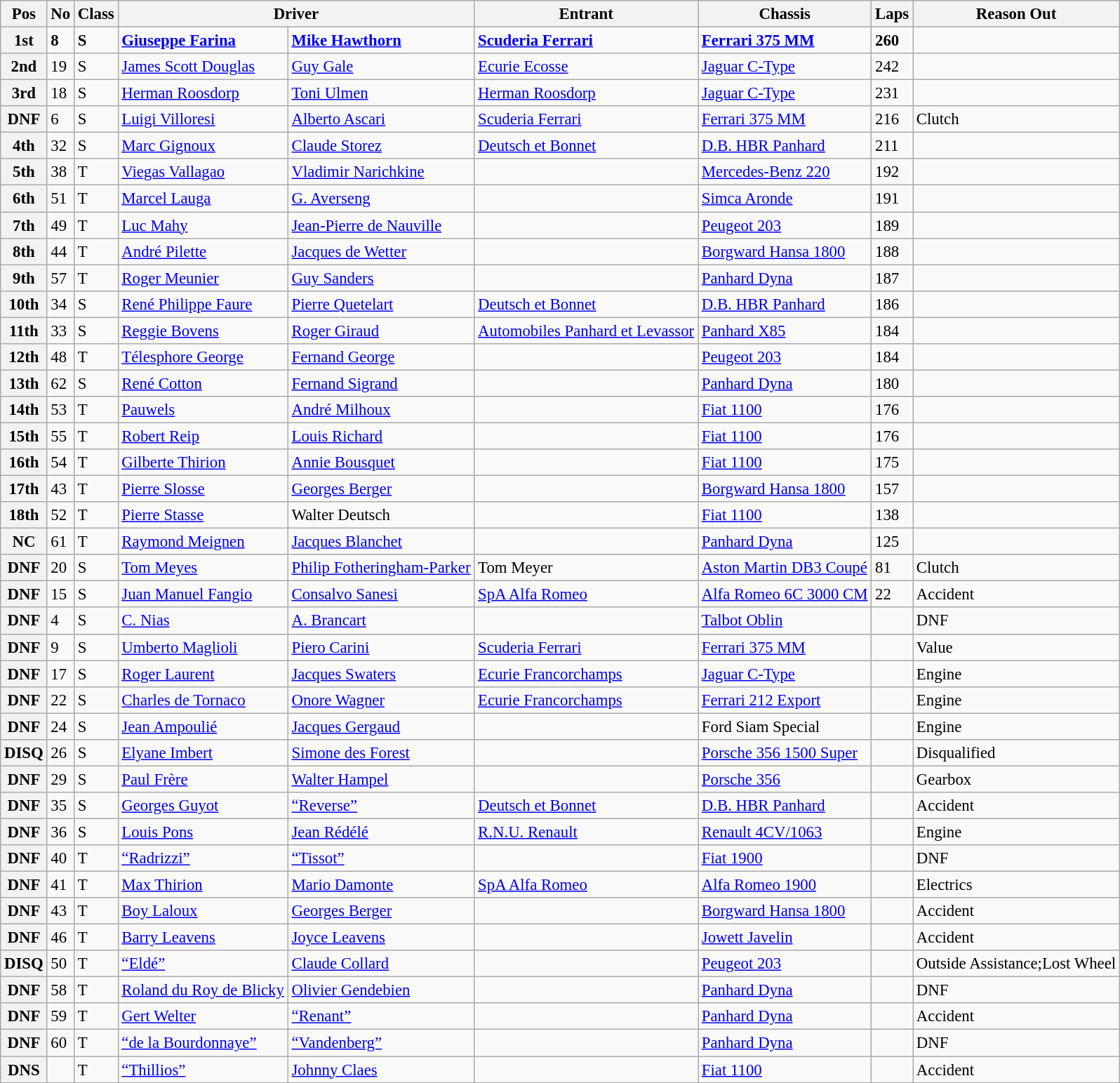<table class="wikitable" style="font-size: 95%;">
<tr>
<th>Pos</th>
<th>No</th>
<th>Class</th>
<th colspan=2>Driver</th>
<th>Entrant</th>
<th>Chassis</th>
<th>Laps</th>
<th>Reason Out</th>
</tr>
<tr>
<th><strong>1st</strong></th>
<td><strong>8</strong></td>
<td><strong>S</strong></td>
<td> <strong> <a href='#'>Giuseppe Farina</a> </strong></td>
<td> <strong> <a href='#'>Mike Hawthorn</a> </strong></td>
<td><strong><a href='#'>Scuderia Ferrari</a> </strong></td>
<td><strong><a href='#'>Ferrari 375 MM</a> </strong></td>
<td><strong>260</strong></td>
<td></td>
</tr>
<tr>
<th>2nd</th>
<td>19</td>
<td>S</td>
<td> <a href='#'>James Scott Douglas</a></td>
<td> <a href='#'>Guy Gale</a></td>
<td><a href='#'>Ecurie Ecosse</a></td>
<td><a href='#'>Jaguar C-Type</a></td>
<td>242</td>
<td></td>
</tr>
<tr>
<th>3rd</th>
<td>18</td>
<td>S</td>
<td> <a href='#'>Herman Roosdorp</a></td>
<td> <a href='#'>Toni Ulmen</a></td>
<td><a href='#'>Herman Roosdorp</a></td>
<td><a href='#'>Jaguar C-Type</a></td>
<td>231</td>
<td></td>
</tr>
<tr>
<th>DNF</th>
<td>6</td>
<td>S</td>
<td> <a href='#'>Luigi Villoresi</a></td>
<td> <a href='#'>Alberto Ascari</a></td>
<td><a href='#'>Scuderia Ferrari</a></td>
<td><a href='#'>Ferrari 375 MM</a></td>
<td>216</td>
<td>Clutch</td>
</tr>
<tr>
<th>4th</th>
<td>32</td>
<td>S</td>
<td> <a href='#'>Marc Gignoux</a></td>
<td> <a href='#'>Claude Storez</a></td>
<td><a href='#'>Deutsch et Bonnet</a></td>
<td><a href='#'>D.B. HBR Panhard</a></td>
<td>211</td>
<td></td>
</tr>
<tr>
<th>5th</th>
<td>38</td>
<td>T</td>
<td> <a href='#'>Viegas Vallagao</a></td>
<td> <a href='#'>Vladimir Narichkine</a></td>
<td></td>
<td><a href='#'>Mercedes-Benz 220</a></td>
<td>192</td>
<td></td>
</tr>
<tr>
<th>6th</th>
<td>51</td>
<td>T</td>
<td> <a href='#'>Marcel Lauga</a></td>
<td> <a href='#'>G. Averseng</a></td>
<td></td>
<td><a href='#'>Simca Aronde</a></td>
<td>191</td>
<td></td>
</tr>
<tr>
<th>7th</th>
<td>49</td>
<td>T</td>
<td> <a href='#'>Luc Mahy</a></td>
<td> <a href='#'>Jean-Pierre de Nauville</a></td>
<td></td>
<td><a href='#'>Peugeot 203</a></td>
<td>189</td>
<td></td>
</tr>
<tr>
<th>8th</th>
<td>44</td>
<td>T</td>
<td> <a href='#'>André Pilette</a></td>
<td> <a href='#'>Jacques de Wetter</a></td>
<td></td>
<td><a href='#'>Borgward Hansa 1800</a></td>
<td>188</td>
<td></td>
</tr>
<tr>
<th>9th</th>
<td>57</td>
<td>T</td>
<td> <a href='#'>Roger Meunier</a></td>
<td> <a href='#'>Guy Sanders</a></td>
<td></td>
<td><a href='#'>Panhard Dyna</a></td>
<td>187</td>
<td></td>
</tr>
<tr>
<th>10th</th>
<td>34</td>
<td>S</td>
<td> <a href='#'>René Philippe Faure</a></td>
<td> <a href='#'>Pierre Quetelart</a></td>
<td><a href='#'>Deutsch et Bonnet</a></td>
<td><a href='#'>D.B. HBR Panhard</a></td>
<td>186</td>
<td></td>
</tr>
<tr>
<th>11th</th>
<td>33</td>
<td>S</td>
<td> <a href='#'>Reggie Bovens</a></td>
<td> <a href='#'>Roger Giraud</a></td>
<td><a href='#'>Automobiles Panhard et Levassor</a></td>
<td><a href='#'>Panhard X85</a></td>
<td>184</td>
<td></td>
</tr>
<tr>
<th>12th</th>
<td>48</td>
<td>T</td>
<td> <a href='#'>Télesphore George</a></td>
<td> <a href='#'>Fernand George</a></td>
<td></td>
<td><a href='#'>Peugeot 203</a></td>
<td>184</td>
<td></td>
</tr>
<tr>
<th>13th</th>
<td>62</td>
<td>S</td>
<td> <a href='#'>René Cotton</a></td>
<td> <a href='#'>Fernand Sigrand</a></td>
<td></td>
<td><a href='#'>Panhard Dyna</a></td>
<td>180</td>
<td></td>
</tr>
<tr>
<th>14th</th>
<td>53</td>
<td>T</td>
<td> <a href='#'>Pauwels</a></td>
<td> <a href='#'>André Milhoux</a></td>
<td></td>
<td><a href='#'>Fiat 1100</a></td>
<td>176</td>
<td></td>
</tr>
<tr>
<th>15th</th>
<td>55</td>
<td>T</td>
<td> <a href='#'>Robert Reip</a></td>
<td> <a href='#'>Louis Richard</a></td>
<td></td>
<td><a href='#'>Fiat 1100</a></td>
<td>176</td>
<td></td>
</tr>
<tr>
<th>16th</th>
<td>54</td>
<td>T</td>
<td> <a href='#'>Gilberte Thirion</a></td>
<td> <a href='#'>Annie Bousquet</a></td>
<td></td>
<td><a href='#'>Fiat 1100</a></td>
<td>175</td>
<td></td>
</tr>
<tr>
<th>17th</th>
<td>43</td>
<td>T</td>
<td> <a href='#'>Pierre Slosse</a></td>
<td> <a href='#'>Georges Berger</a></td>
<td></td>
<td><a href='#'>Borgward Hansa 1800</a></td>
<td>157</td>
<td></td>
</tr>
<tr>
<th>18th</th>
<td>52</td>
<td>T</td>
<td> <a href='#'>Pierre Stasse</a></td>
<td> Walter Deutsch</td>
<td></td>
<td><a href='#'>Fiat 1100</a></td>
<td>138</td>
<td></td>
</tr>
<tr>
<th>NC</th>
<td>61</td>
<td>T</td>
<td> <a href='#'>Raymond Meignen</a></td>
<td> <a href='#'>Jacques Blanchet</a></td>
<td></td>
<td><a href='#'>Panhard Dyna</a></td>
<td>125</td>
<td></td>
</tr>
<tr>
<th>DNF</th>
<td>20</td>
<td>S</td>
<td> <a href='#'>Tom Meyes</a></td>
<td> <a href='#'>Philip Fotheringham-Parker</a></td>
<td>Tom Meyer</td>
<td><a href='#'>Aston Martin DB3 Coupé</a></td>
<td>81</td>
<td>Clutch</td>
</tr>
<tr>
<th>DNF</th>
<td>15</td>
<td>S</td>
<td> <a href='#'>Juan Manuel Fangio</a></td>
<td> <a href='#'>Consalvo Sanesi</a></td>
<td><a href='#'>SpA Alfa Romeo</a></td>
<td><a href='#'>Alfa Romeo 6C 3000 CM</a></td>
<td>22</td>
<td>Accident</td>
</tr>
<tr>
<th>DNF</th>
<td>4</td>
<td>S</td>
<td> <a href='#'>C. Nias</a></td>
<td> <a href='#'>A. Brancart</a></td>
<td></td>
<td><a href='#'>Talbot Oblin</a></td>
<td></td>
<td>DNF</td>
</tr>
<tr>
<th>DNF</th>
<td>9</td>
<td>S</td>
<td> <a href='#'>Umberto Maglioli</a></td>
<td> <a href='#'>Piero Carini</a></td>
<td><a href='#'>Scuderia Ferrari</a></td>
<td><a href='#'>Ferrari 375 MM</a></td>
<td></td>
<td>Value</td>
</tr>
<tr>
<th>DNF</th>
<td>17</td>
<td>S</td>
<td> <a href='#'>Roger Laurent</a></td>
<td> <a href='#'>Jacques Swaters</a></td>
<td><a href='#'>Ecurie Francorchamps</a></td>
<td><a href='#'>Jaguar C-Type</a></td>
<td></td>
<td>Engine</td>
</tr>
<tr>
<th>DNF</th>
<td>22</td>
<td>S</td>
<td> <a href='#'>Charles de Tornaco</a></td>
<td> <a href='#'>Onore Wagner</a></td>
<td><a href='#'>Ecurie Francorchamps</a></td>
<td><a href='#'>Ferrari 212 Export</a></td>
<td></td>
<td>Engine</td>
</tr>
<tr>
<th>DNF</th>
<td>24</td>
<td>S</td>
<td> <a href='#'>Jean Ampoulié</a></td>
<td> <a href='#'>Jacques Gergaud</a></td>
<td></td>
<td>Ford Siam Special</td>
<td></td>
<td>Engine</td>
</tr>
<tr>
<th>DISQ</th>
<td>26</td>
<td>S</td>
<td> <a href='#'>Elyane Imbert</a></td>
<td> <a href='#'>Simone des Forest</a></td>
<td></td>
<td><a href='#'>Porsche 356 1500 Super</a></td>
<td></td>
<td>Disqualified</td>
</tr>
<tr>
<th>DNF</th>
<td>29</td>
<td>S</td>
<td> <a href='#'>Paul Frère</a></td>
<td> <a href='#'>Walter Hampel</a></td>
<td></td>
<td><a href='#'>Porsche 356</a></td>
<td></td>
<td>Gearbox</td>
</tr>
<tr>
<th>DNF</th>
<td>35</td>
<td>S</td>
<td> <a href='#'>Georges Guyot</a></td>
<td> <a href='#'>“Reverse”</a></td>
<td><a href='#'>Deutsch et Bonnet</a></td>
<td><a href='#'>D.B. HBR Panhard</a></td>
<td></td>
<td>Accident</td>
</tr>
<tr>
<th>DNF</th>
<td>36</td>
<td>S</td>
<td> <a href='#'>Louis Pons</a></td>
<td> <a href='#'>Jean Rédélé</a></td>
<td><a href='#'>R.N.U. Renault</a></td>
<td><a href='#'>Renault 4CV/1063</a></td>
<td></td>
<td>Engine</td>
</tr>
<tr>
<th>DNF</th>
<td>40</td>
<td>T</td>
<td> <a href='#'>“Radrizzi”</a></td>
<td> <a href='#'>“Tissot”</a></td>
<td></td>
<td><a href='#'>Fiat 1900</a></td>
<td></td>
<td>DNF</td>
</tr>
<tr>
<th>DNF</th>
<td>41</td>
<td>T</td>
<td> <a href='#'>Max Thirion</a></td>
<td> <a href='#'>Mario Damonte</a></td>
<td><a href='#'>SpA Alfa Romeo</a></td>
<td><a href='#'>Alfa Romeo 1900</a></td>
<td></td>
<td>Electrics</td>
</tr>
<tr>
<th>DNF</th>
<td>43</td>
<td>T</td>
<td> <a href='#'>Boy Laloux</a></td>
<td> <a href='#'>Georges Berger</a></td>
<td></td>
<td><a href='#'>Borgward Hansa 1800</a></td>
<td></td>
<td>Accident</td>
</tr>
<tr>
<th>DNF</th>
<td>46</td>
<td>T</td>
<td> <a href='#'>Barry Leavens</a></td>
<td> <a href='#'>Joyce Leavens</a></td>
<td></td>
<td><a href='#'>Jowett Javelin</a></td>
<td></td>
<td>Accident</td>
</tr>
<tr>
<th>DISQ</th>
<td>50</td>
<td>T</td>
<td> <a href='#'>“Eldé”</a></td>
<td> <a href='#'>Claude Collard</a></td>
<td></td>
<td><a href='#'>Peugeot 203</a></td>
<td></td>
<td>Outside Assistance;Lost Wheel</td>
</tr>
<tr>
<th>DNF</th>
<td>58</td>
<td>T</td>
<td> <a href='#'>Roland du Roy de Blicky</a></td>
<td> <a href='#'>Olivier Gendebien</a></td>
<td></td>
<td><a href='#'>Panhard Dyna</a></td>
<td></td>
<td>DNF</td>
</tr>
<tr>
<th>DNF</th>
<td>59</td>
<td>T</td>
<td> <a href='#'>Gert Welter</a></td>
<td> <a href='#'>“Renant”</a></td>
<td></td>
<td><a href='#'>Panhard Dyna</a></td>
<td></td>
<td>Accident</td>
</tr>
<tr>
<th>DNF</th>
<td>60</td>
<td>T</td>
<td> <a href='#'>“de la Bourdonnaye”</a></td>
<td> <a href='#'>“Vandenberg”</a></td>
<td></td>
<td><a href='#'>Panhard Dyna</a></td>
<td></td>
<td>DNF</td>
</tr>
<tr>
<th>DNS</th>
<td></td>
<td>T</td>
<td> <a href='#'>“Thillios”</a></td>
<td> <a href='#'>Johnny Claes</a></td>
<td></td>
<td><a href='#'>Fiat 1100</a></td>
<td></td>
<td>Accident</td>
</tr>
</table>
